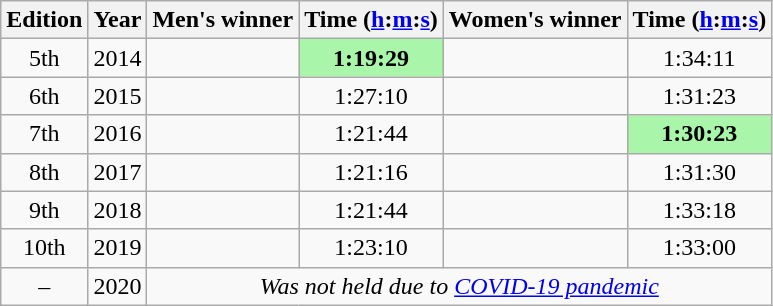<table class="wikitable sortable" style="text-align:center">
<tr>
<th class=unsortable>Edition</th>
<th>Year</th>
<th class=unsortable>Men's winner</th>
<th>Time (<a href='#'>h</a>:<a href='#'>m</a>:<a href='#'>s</a>)</th>
<th class=unsortable>Women's winner</th>
<th>Time (<a href='#'>h</a>:<a href='#'>m</a>:<a href='#'>s</a>)</th>
</tr>
<tr>
<td>5th</td>
<td>2014</td>
<td align=left></td>
<td bgcolor=#A9F5A9><strong>1:19:29</strong></td>
<td align=left></td>
<td>1:34:11</td>
</tr>
<tr>
<td>6th</td>
<td>2015</td>
<td align=left></td>
<td>1:27:10</td>
<td align=left></td>
<td>1:31:23</td>
</tr>
<tr>
<td>7th</td>
<td>2016</td>
<td align=left></td>
<td>1:21:44</td>
<td align=left></td>
<td bgcolor=#A9F5A9><strong>1:30:23</strong></td>
</tr>
<tr>
<td>8th</td>
<td>2017</td>
<td align=left></td>
<td>1:21:16</td>
<td align=left></td>
<td>1:31:30</td>
</tr>
<tr>
<td>9th</td>
<td>2018</td>
<td align=left></td>
<td>1:21:44</td>
<td align=left></td>
<td>1:33:18</td>
</tr>
<tr>
<td>10th</td>
<td>2019</td>
<td align=left></td>
<td>1:23:10</td>
<td align=left></td>
<td>1:33:00</td>
</tr>
<tr>
<td>–</td>
<td>2020</td>
<td align=center colspan=4><em>Was not held due to <a href='#'>COVID-19 pandemic</a></em></td>
</tr>
</table>
